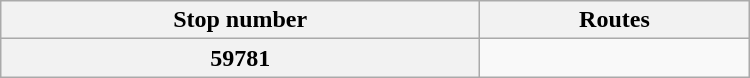<table class="wikitable" width="500">
<tr>
<th>Stop number</th>
<th scope="col">Routes</th>
</tr>
<tr>
<th>59781</th>
<td></td>
</tr>
</table>
